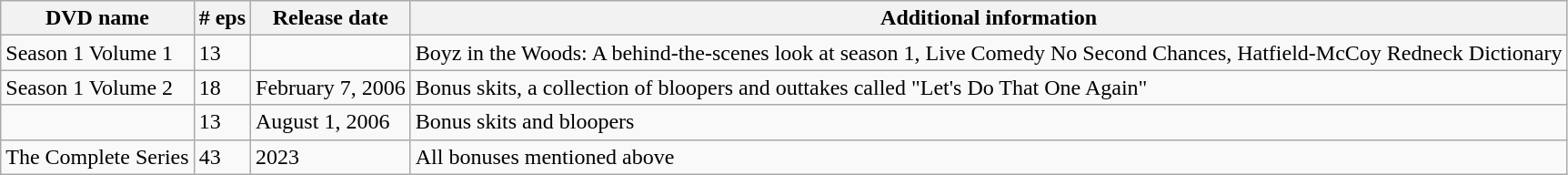<table class="wikitable">
<tr>
<th>DVD name</th>
<th># eps</th>
<th>Release date</th>
<th>Additional information</th>
</tr>
<tr>
<td>Season 1 Volume 1</td>
<td>13</td>
<td></td>
<td>Boyz in the Woods: A behind-the-scenes look at season 1, Live Comedy No Second Chances, Hatfield-McCoy Redneck Dictionary</td>
</tr>
<tr>
<td>Season 1 Volume 2</td>
<td>18</td>
<td>February 7, 2006</td>
<td>Bonus skits, a collection of bloopers and outtakes called "Let's Do That One Again"</td>
</tr>
<tr>
<td></td>
<td>13</td>
<td>August 1, 2006</td>
<td>Bonus skits and bloopers</td>
</tr>
<tr>
<td>The Complete Series</td>
<td>43</td>
<td>2023</td>
<td>All bonuses mentioned above</td>
</tr>
</table>
